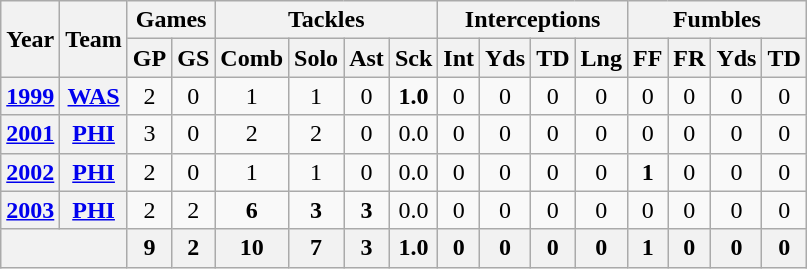<table class="wikitable" style="text-align:center">
<tr>
<th rowspan="2">Year</th>
<th rowspan="2">Team</th>
<th colspan="2">Games</th>
<th colspan="4">Tackles</th>
<th colspan="4">Interceptions</th>
<th colspan="4">Fumbles</th>
</tr>
<tr>
<th>GP</th>
<th>GS</th>
<th>Comb</th>
<th>Solo</th>
<th>Ast</th>
<th>Sck</th>
<th>Int</th>
<th>Yds</th>
<th>TD</th>
<th>Lng</th>
<th>FF</th>
<th>FR</th>
<th>Yds</th>
<th>TD</th>
</tr>
<tr>
<th><a href='#'>1999</a></th>
<th><a href='#'>WAS</a></th>
<td>2</td>
<td>0</td>
<td>1</td>
<td>1</td>
<td>0</td>
<td><strong>1.0</strong></td>
<td>0</td>
<td>0</td>
<td>0</td>
<td>0</td>
<td>0</td>
<td>0</td>
<td>0</td>
<td>0</td>
</tr>
<tr>
<th><a href='#'>2001</a></th>
<th><a href='#'>PHI</a></th>
<td>3</td>
<td>0</td>
<td>2</td>
<td>2</td>
<td>0</td>
<td>0.0</td>
<td>0</td>
<td>0</td>
<td>0</td>
<td>0</td>
<td>0</td>
<td>0</td>
<td>0</td>
<td>0</td>
</tr>
<tr>
<th><a href='#'>2002</a></th>
<th><a href='#'>PHI</a></th>
<td>2</td>
<td>0</td>
<td>1</td>
<td>1</td>
<td>0</td>
<td>0.0</td>
<td>0</td>
<td>0</td>
<td>0</td>
<td>0</td>
<td><strong>1</strong></td>
<td>0</td>
<td>0</td>
<td>0</td>
</tr>
<tr>
<th><a href='#'>2003</a></th>
<th><a href='#'>PHI</a></th>
<td>2</td>
<td>2</td>
<td><strong>6</strong></td>
<td><strong>3</strong></td>
<td><strong>3</strong></td>
<td>0.0</td>
<td>0</td>
<td>0</td>
<td>0</td>
<td>0</td>
<td>0</td>
<td>0</td>
<td>0</td>
<td>0</td>
</tr>
<tr>
<th colspan="2"></th>
<th>9</th>
<th>2</th>
<th>10</th>
<th>7</th>
<th>3</th>
<th>1.0</th>
<th>0</th>
<th>0</th>
<th>0</th>
<th>0</th>
<th>1</th>
<th>0</th>
<th>0</th>
<th>0</th>
</tr>
</table>
